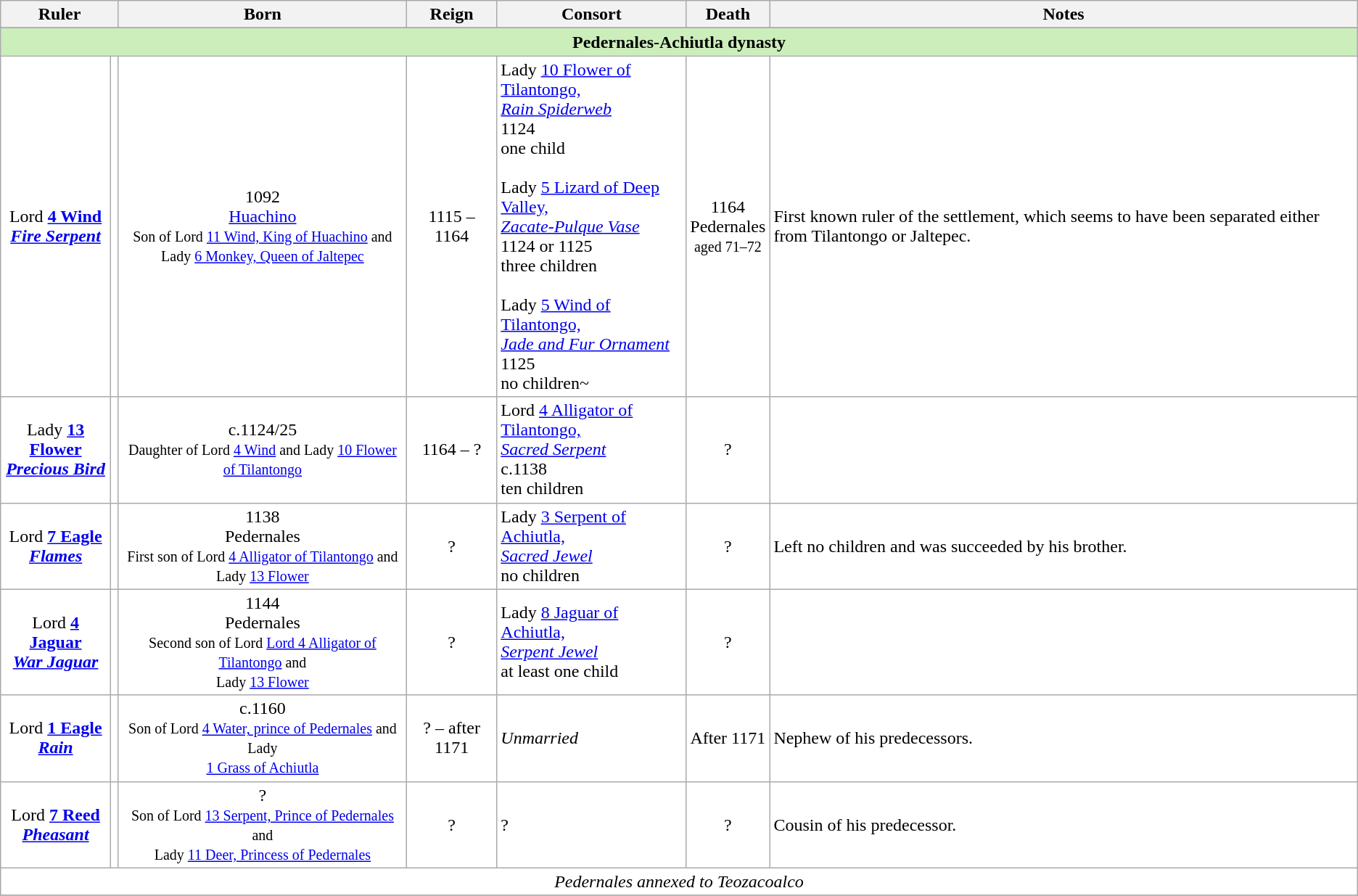<table class="wikitable">
<tr>
<th colspan=2>Ruler</th>
<th>Born</th>
<th>Reign</th>
<th>Consort</th>
<th>Death</th>
<th>Notes</th>
</tr>
<tr>
</tr>
<tr bgcolor=#ceb>
<td align="center" colspan="7"><strong>Pedernales-Achiutla dynasty</strong></td>
</tr>
<tr bgcolor=#fff>
<td align="center">Lord <strong><a href='#'>4 Wind<br><em>Fire Serpent</em></a></strong></td>
<td></td>
<td align="center">1092<br><a href='#'>Huachino</a><br><small>Son of Lord <a href='#'>11 Wind, King of Huachino</a> and<br> Lady <a href='#'>6 Monkey, Queen of Jaltepec</a></small></td>
<td align="center">1115 – 1164</td>
<td>Lady <a href='#'>10 Flower of Tilantongo,<br><em>Rain Spiderweb</em></a><br>1124<br>one child<br><br>Lady <a href='#'>5 Lizard of Deep Valley,<br><em>Zacate-Pulque Vase</em></a><br>1124 or 1125<br>three children<br><br>Lady <a href='#'>5 Wind of Tilantongo,<br><em>Jade and Fur Ornament</em></a><br>1125<br>no children~</td>
<td align="center">1164<br>Pedernales<br><small>aged 71–72</small></td>
<td>First known ruler of the settlement, which seems to have been separated either from Tilantongo or Jaltepec.</td>
</tr>
<tr bgcolor=#fff>
<td align="center">Lady <strong><a href='#'>13 Flower<br><em>Precious Bird</em></a></strong></td>
<td></td>
<td align="center">c.1124/25<br><small>Daughter of Lord <a href='#'>4 Wind</a> and Lady <a href='#'>10 Flower of Tilantongo</a></small></td>
<td align="center">1164 – ?</td>
<td>Lord <a href='#'>4 Alligator of Tilantongo,<br><em>Sacred Serpent</em></a><br>c.1138<br>ten children</td>
<td align="center">?</td>
<td></td>
</tr>
<tr bgcolor=#fff>
<td align="center">Lord <strong><a href='#'>7 Eagle<br><em>Flames</em></a></strong></td>
<td></td>
<td align="center">1138<br>Pedernales<br><small>First son of Lord <a href='#'>4 Alligator of Tilantongo</a> and<br>Lady <a href='#'>13 Flower</a></small></td>
<td align="center">?</td>
<td>Lady <a href='#'>3 Serpent of Achiutla,<br><em>Sacred Jewel</em></a><br>no children</td>
<td align="center">?</td>
<td>Left no children and was succeeded by his brother.</td>
</tr>
<tr bgcolor=#fff>
<td align="center">Lord <strong><a href='#'>4 Jaguar<br><em>War Jaguar</em></a></strong></td>
<td></td>
<td align="center">1144<br>Pedernales<br><small>Second son of Lord <a href='#'>Lord 4 Alligator of Tilantongo</a> and<br>Lady <a href='#'>13 Flower</a></small></td>
<td align="center">?</td>
<td>Lady <a href='#'>8 Jaguar of Achiutla,<br><em>Serpent Jewel</em></a><br>at least one child</td>
<td align="center">?</td>
<td></td>
</tr>
<tr bgcolor=#fff>
<td align="center">Lord <strong><a href='#'>1 Eagle<br><em>Rain</em></a></strong></td>
<td></td>
<td align="center">c.1160<br><small>Son of Lord <a href='#'>4 Water, prince of Pedernales</a> and Lady<br> <a href='#'>1 Grass of Achiutla</a></small></td>
<td align="center">? – after 1171</td>
<td><em>Unmarried</em></td>
<td align="center">After 1171</td>
<td>Nephew of his predecessors.</td>
</tr>
<tr bgcolor=#fff>
<td align="center">Lord <strong><a href='#'>7 Reed<br><em>Pheasant</em></a></strong></td>
<td></td>
<td align="center">?<br><small>Son of Lord <a href='#'>13 Serpent, Prince of Pedernales</a> and<br>Lady <a href='#'>11 Deer, Princess of Pedernales</a></small></td>
<td align="center">?</td>
<td>?</td>
<td align="center">?</td>
<td>Cousin of his predecessor.</td>
</tr>
<tr bgcolor=#fff>
<td align="center" colspan="7"><em>Pedernales annexed to Teozacoalco</em></td>
</tr>
<tr>
</tr>
</table>
